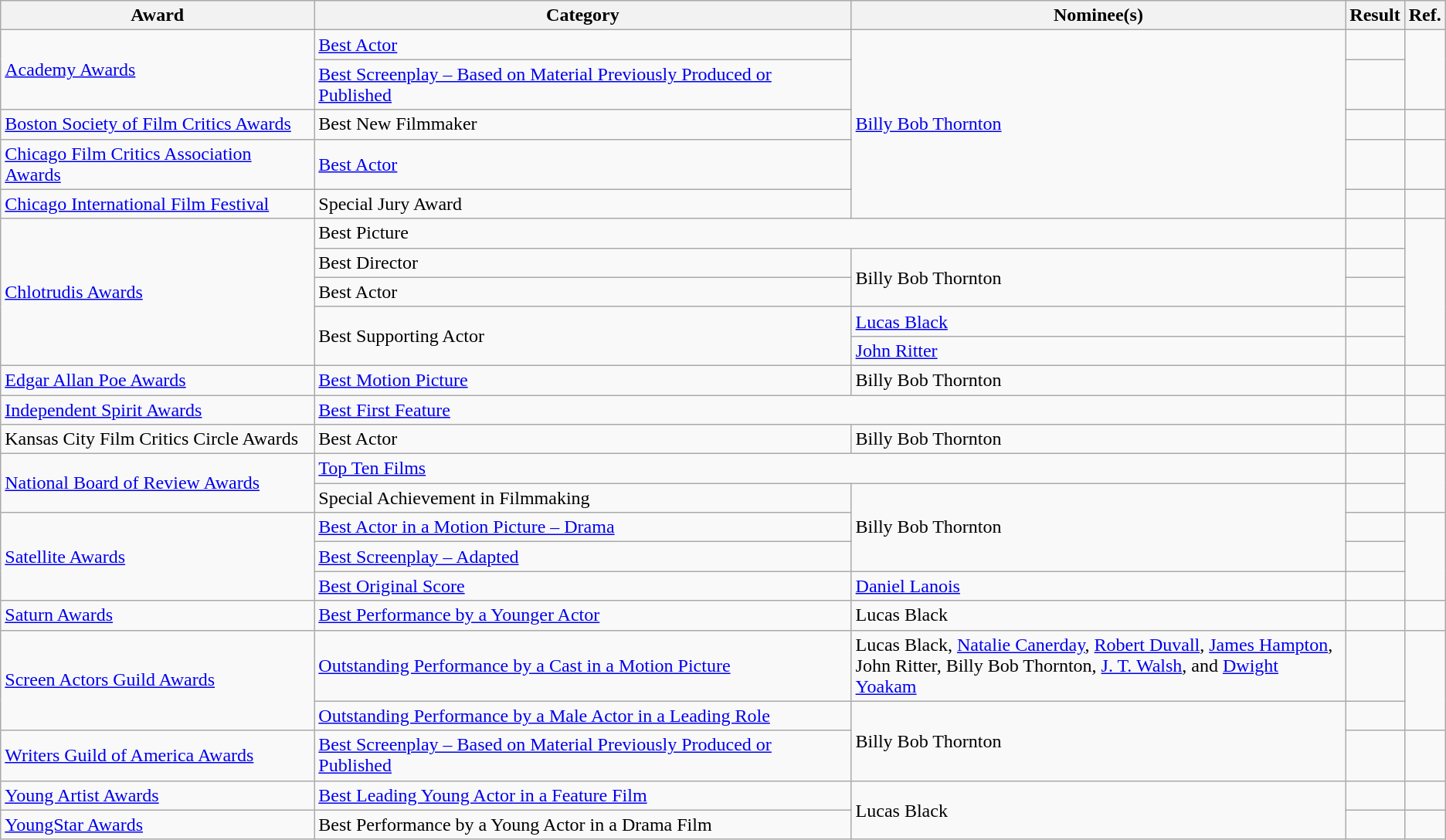<table class="wikitable plainrowheaders">
<tr>
<th>Award</th>
<th>Category</th>
<th>Nominee(s)</th>
<th>Result</th>
<th>Ref.</th>
</tr>
<tr>
<td rowspan="2"><a href='#'>Academy Awards</a></td>
<td><a href='#'>Best Actor</a></td>
<td rowspan="5"><a href='#'>Billy Bob Thornton</a></td>
<td></td>
<td align="center" rowspan="2"> <br> </td>
</tr>
<tr>
<td><a href='#'>Best Screenplay – Based on Material Previously Produced or Published</a></td>
<td></td>
</tr>
<tr>
<td><a href='#'>Boston Society of Film Critics Awards</a></td>
<td>Best New Filmmaker</td>
<td></td>
<td align="center"></td>
</tr>
<tr>
<td><a href='#'>Chicago Film Critics Association Awards</a></td>
<td><a href='#'>Best Actor</a></td>
<td></td>
<td align="center"></td>
</tr>
<tr>
<td><a href='#'>Chicago International Film Festival</a></td>
<td>Special Jury Award</td>
<td></td>
<td align="center"></td>
</tr>
<tr>
<td rowspan="5"><a href='#'>Chlotrudis Awards</a></td>
<td colspan="2">Best Picture</td>
<td></td>
<td align="center" rowspan="5"></td>
</tr>
<tr>
<td>Best Director</td>
<td rowspan="2">Billy Bob Thornton</td>
<td></td>
</tr>
<tr>
<td>Best Actor</td>
<td></td>
</tr>
<tr>
<td rowspan="2">Best Supporting Actor</td>
<td><a href='#'>Lucas Black</a></td>
<td></td>
</tr>
<tr>
<td><a href='#'>John Ritter</a></td>
<td></td>
</tr>
<tr>
<td><a href='#'>Edgar Allan Poe Awards</a></td>
<td><a href='#'>Best Motion Picture</a></td>
<td>Billy Bob Thornton</td>
<td></td>
<td align="center"></td>
</tr>
<tr>
<td><a href='#'>Independent Spirit Awards</a></td>
<td colspan="2"><a href='#'>Best First Feature</a></td>
<td></td>
<td align="center"></td>
</tr>
<tr>
<td>Kansas City Film Critics Circle Awards</td>
<td>Best Actor</td>
<td>Billy Bob Thornton</td>
<td></td>
<td align="center"></td>
</tr>
<tr>
<td rowspan="2"><a href='#'>National Board of Review Awards</a></td>
<td colspan="2"><a href='#'>Top Ten Films</a></td>
<td></td>
<td align="center" rowspan="2"></td>
</tr>
<tr>
<td>Special Achievement in Filmmaking</td>
<td rowspan="3">Billy Bob Thornton</td>
<td></td>
</tr>
<tr>
<td rowspan="3"><a href='#'>Satellite Awards</a></td>
<td><a href='#'>Best Actor in a Motion Picture – Drama</a></td>
<td></td>
<td align="center" rowspan="3"></td>
</tr>
<tr>
<td><a href='#'>Best Screenplay – Adapted</a></td>
<td></td>
</tr>
<tr>
<td><a href='#'>Best Original Score</a></td>
<td><a href='#'>Daniel Lanois</a></td>
<td></td>
</tr>
<tr>
<td><a href='#'>Saturn Awards</a></td>
<td><a href='#'>Best Performance by a Younger Actor</a></td>
<td>Lucas Black</td>
<td></td>
<td align="center"></td>
</tr>
<tr>
<td rowspan="2"><a href='#'>Screen Actors Guild Awards</a></td>
<td><a href='#'>Outstanding Performance by a Cast in a Motion Picture</a></td>
<td>Lucas Black, <a href='#'>Natalie Canerday</a>, <a href='#'>Robert Duvall</a>, <a href='#'>James Hampton</a>, <br> John Ritter, Billy Bob Thornton, <a href='#'>J. T. Walsh</a>, and <a href='#'>Dwight Yoakam</a></td>
<td></td>
<td align="center" rowspan="2"></td>
</tr>
<tr>
<td><a href='#'>Outstanding Performance by a Male Actor in a Leading Role</a></td>
<td rowspan="2">Billy Bob Thornton</td>
<td></td>
</tr>
<tr>
<td><a href='#'>Writers Guild of America Awards</a></td>
<td><a href='#'>Best Screenplay – Based on Material Previously Produced or Published</a></td>
<td></td>
<td align="center"></td>
</tr>
<tr>
<td><a href='#'>Young Artist Awards</a></td>
<td><a href='#'>Best Leading Young Actor in a Feature Film</a></td>
<td rowspan="2">Lucas Black</td>
<td></td>
<td align="center"></td>
</tr>
<tr>
<td><a href='#'>YoungStar Awards</a></td>
<td>Best Performance by a Young Actor in a Drama Film</td>
<td></td>
<td align="center"></td>
</tr>
</table>
